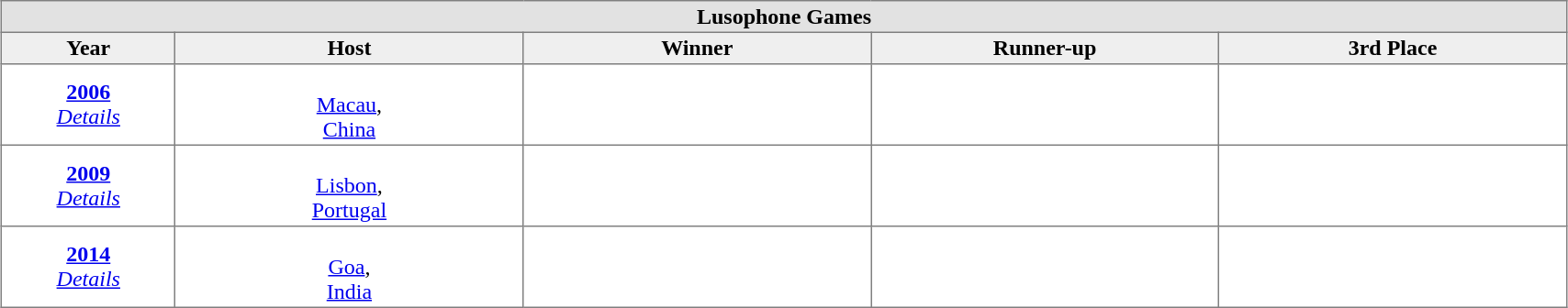<table class="toccolours" border="1" cellpadding="2" style="border-collapse: collapse; text-align: center; width: 90%; margin: 0 auto;">
<tr style= "background: #e2e2e2;">
<th colspan=5 width=100%>Lusophone Games</th>
</tr>
<tr style="background: #efefef;">
<th width=10%>Year</th>
<th width=20%>Host</th>
<th width=20%>Winner</th>
<th width=20%>Runner-up</th>
<th width=20%>3rd Place</th>
</tr>
<tr align=center>
<td><strong><a href='#'>2006</a></strong><br><em><a href='#'>Details</a></em></td>
<td><br><a href='#'>Macau</a>,<br> <a href='#'>China</a></td>
<td><strong></strong></td>
<td></td>
<td></td>
</tr>
<tr align=center>
<td><strong><a href='#'>2009</a></strong><br><em><a href='#'>Details</a></em></td>
<td><br><a href='#'>Lisbon</a>,<br> <a href='#'>Portugal</a></td>
<td><strong></strong></td>
<td></td>
<td></td>
</tr>
<tr align=center>
<td><strong><a href='#'>2014</a></strong><br><em><a href='#'>Details</a></em></td>
<td><br><a href='#'>Goa</a>,<br> <a href='#'>India</a></td>
<td><strong></strong></td>
<td></td>
<td></td>
</tr>
</table>
